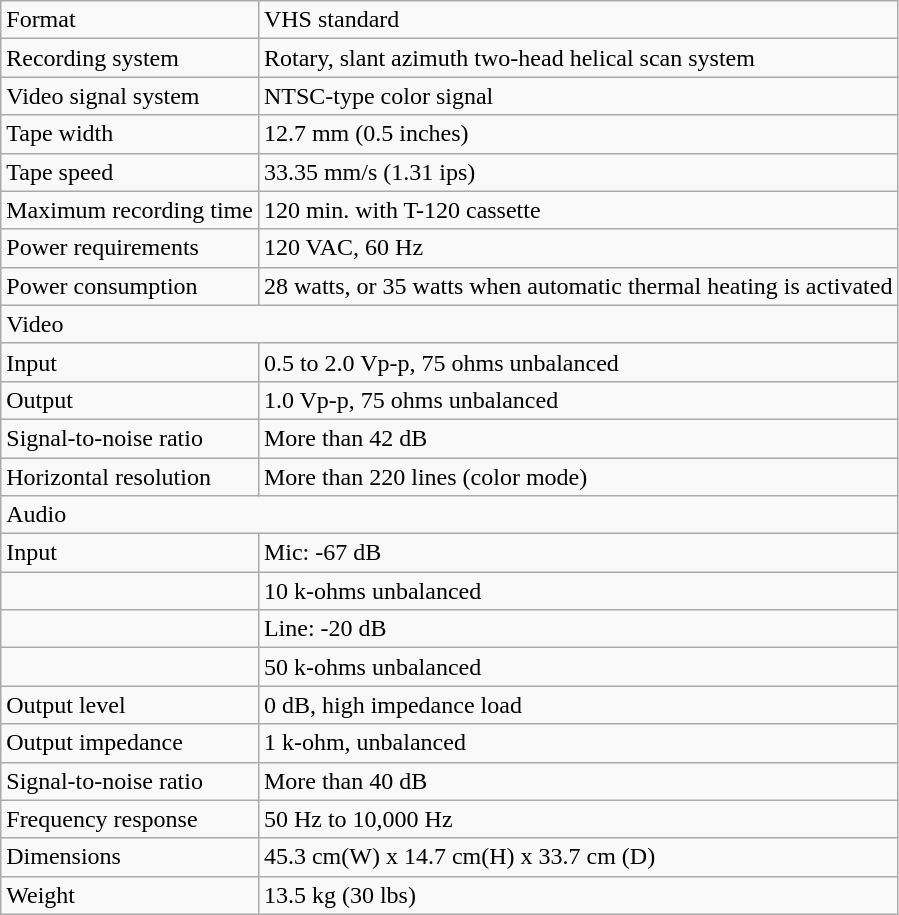<table class="wikitable">
<tr>
<td>Format</td>
<td>VHS standard</td>
</tr>
<tr>
<td>Recording system</td>
<td>Rotary, slant azimuth two-head helical scan system</td>
</tr>
<tr>
<td>Video signal system</td>
<td>NTSC-type color signal</td>
</tr>
<tr>
<td>Tape width</td>
<td>12.7 mm (0.5 inches)</td>
</tr>
<tr>
<td>Tape speed</td>
<td>33.35 mm/s (1.31 ips)</td>
</tr>
<tr>
<td>Maximum recording time</td>
<td>120 min. with T-120 cassette</td>
</tr>
<tr>
<td>Power requirements</td>
<td>120 VAC, 60 Hz</td>
</tr>
<tr>
<td>Power consumption</td>
<td>28 watts, or 35 watts when automatic thermal heating is activated</td>
</tr>
<tr>
<td colspan="2">Video</td>
</tr>
<tr>
<td>Input</td>
<td>0.5 to 2.0 Vp-p, 75 ohms unbalanced</td>
</tr>
<tr>
<td>Output</td>
<td>1.0 Vp-p, 75 ohms unbalanced</td>
</tr>
<tr>
<td>Signal-to-noise ratio</td>
<td>More than 42 dB</td>
</tr>
<tr>
<td>Horizontal resolution</td>
<td>More than 220 lines (color mode)</td>
</tr>
<tr>
<td colspan="2">Audio</td>
</tr>
<tr>
<td>Input</td>
<td>Mic: -67 dB</td>
</tr>
<tr>
<td> </td>
<td>10 k-ohms unbalanced</td>
</tr>
<tr>
<td> </td>
<td>Line: -20 dB</td>
</tr>
<tr>
<td> </td>
<td>50 k-ohms unbalanced</td>
</tr>
<tr>
<td>Output level</td>
<td>0 dB, high impedance load</td>
</tr>
<tr>
<td>Output impedance</td>
<td>1 k-ohm, unbalanced</td>
</tr>
<tr>
<td>Signal-to-noise ratio</td>
<td>More than 40 dB</td>
</tr>
<tr>
<td>Frequency response</td>
<td>50 Hz to 10,000 Hz</td>
</tr>
<tr>
<td>Dimensions</td>
<td>45.3 cm(W) x 14.7 cm(H) x 33.7 cm (D)</td>
</tr>
<tr>
<td>Weight</td>
<td>13.5 kg (30 lbs)</td>
</tr>
</table>
